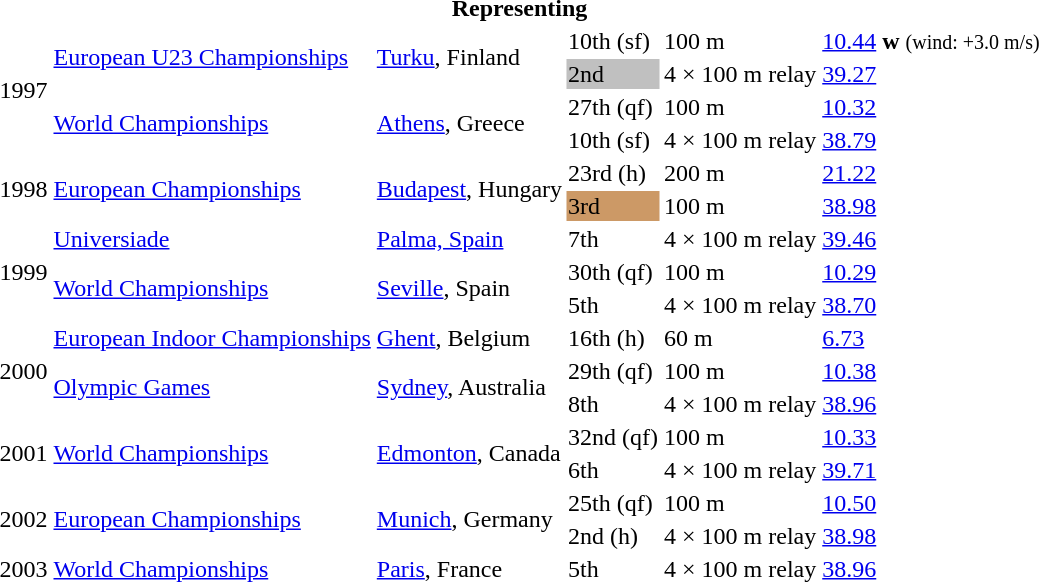<table>
<tr>
<th colspan="6">Representing </th>
</tr>
<tr>
<td rowspan=4>1997</td>
<td rowspan=2><a href='#'>European U23 Championships</a></td>
<td rowspan=2><a href='#'>Turku</a>, Finland</td>
<td>10th (sf)</td>
<td>100 m</td>
<td><a href='#'>10.44</a> <strong>w</strong> <small>(wind: +3.0 m/s)</small></td>
</tr>
<tr>
<td bgcolor="silver">2nd</td>
<td>4 × 100 m relay</td>
<td><a href='#'>39.27</a></td>
</tr>
<tr>
<td rowspan=2><a href='#'>World Championships</a></td>
<td rowspan=2><a href='#'>Athens</a>, Greece</td>
<td>27th (qf)</td>
<td>100 m</td>
<td><a href='#'>10.32</a></td>
</tr>
<tr>
<td>10th (sf)</td>
<td>4 × 100 m relay</td>
<td><a href='#'>38.79</a></td>
</tr>
<tr>
<td rowspan=2>1998</td>
<td rowspan=2><a href='#'>European Championships</a></td>
<td rowspan=2><a href='#'>Budapest</a>, Hungary</td>
<td>23rd (h)</td>
<td>200 m</td>
<td><a href='#'>21.22</a></td>
</tr>
<tr>
<td bgcolor=cc9966>3rd</td>
<td>100 m</td>
<td><a href='#'>38.98</a></td>
</tr>
<tr>
<td rowspan=3>1999</td>
<td><a href='#'>Universiade</a></td>
<td><a href='#'>Palma, Spain</a></td>
<td>7th</td>
<td>4 × 100 m relay</td>
<td><a href='#'>39.46</a></td>
</tr>
<tr>
<td rowspan=2><a href='#'>World Championships</a></td>
<td rowspan=2><a href='#'>Seville</a>, Spain</td>
<td>30th (qf)</td>
<td>100 m</td>
<td><a href='#'>10.29</a></td>
</tr>
<tr>
<td>5th</td>
<td>4 × 100 m relay</td>
<td><a href='#'>38.70</a></td>
</tr>
<tr>
<td rowspan=3>2000</td>
<td><a href='#'>European Indoor Championships</a></td>
<td><a href='#'>Ghent</a>, Belgium</td>
<td>16th (h)</td>
<td>60 m</td>
<td><a href='#'>6.73</a></td>
</tr>
<tr>
<td rowspan=2><a href='#'>Olympic Games</a></td>
<td rowspan=2><a href='#'>Sydney</a>, Australia</td>
<td>29th (qf)</td>
<td>100 m</td>
<td><a href='#'>10.38</a></td>
</tr>
<tr>
<td>8th</td>
<td>4 × 100 m relay</td>
<td><a href='#'>38.96</a></td>
</tr>
<tr>
<td rowspan=2>2001</td>
<td rowspan=2><a href='#'>World Championships</a></td>
<td rowspan=2><a href='#'>Edmonton</a>, Canada</td>
<td>32nd (qf)</td>
<td>100 m</td>
<td><a href='#'>10.33</a></td>
</tr>
<tr>
<td>6th</td>
<td>4 × 100 m relay</td>
<td><a href='#'>39.71</a></td>
</tr>
<tr>
<td rowspan=2>2002</td>
<td rowspan=2><a href='#'>European Championships</a></td>
<td rowspan=2><a href='#'>Munich</a>, Germany</td>
<td>25th (qf)</td>
<td>100 m</td>
<td><a href='#'>10.50</a></td>
</tr>
<tr>
<td>2nd (h)</td>
<td>4 × 100 m relay</td>
<td><a href='#'>38.98</a></td>
</tr>
<tr>
<td>2003</td>
<td><a href='#'>World Championships</a></td>
<td><a href='#'>Paris</a>, France</td>
<td>5th</td>
<td>4 × 100 m relay</td>
<td><a href='#'>38.96</a></td>
</tr>
</table>
